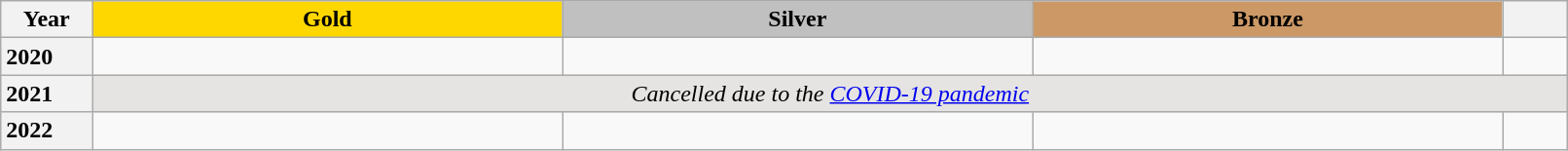<table class="wikitable unsortable" style="text-align:left; width:85%">
<tr>
<th scope="col" style="text-align:center">Year</th>
<td scope="col" style="text-align:center; width:30%; background:gold"><strong>Gold</strong></td>
<td scope="col" style="text-align:center; width:30%; background:silver"><strong>Silver</strong></td>
<td scope="col" style="text-align:center; width:30%; background:#c96"><strong>Bronze</strong></td>
<th scope="col" style="text-align:center"></th>
</tr>
<tr>
<th scope="row" style="text-align:left">2020</th>
<td></td>
<td></td>
<td></td>
<td></td>
</tr>
<tr>
<th scope="row" style="text-align:left">2021</th>
<td colspan="4" align="center" bgcolor="e5e4e2"><em>Cancelled due to the <a href='#'>COVID-19 pandemic</a></em></td>
</tr>
<tr>
<th scope="row" style="text-align:left">2022</th>
<td></td>
<td></td>
<td></td>
<td></td>
</tr>
</table>
